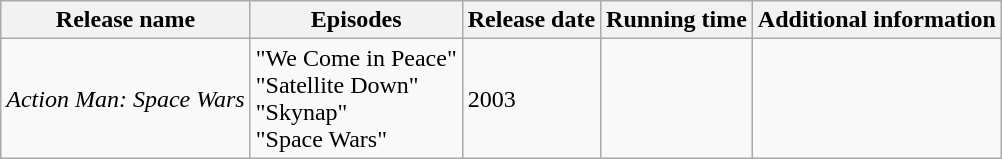<table class="wikitable">
<tr>
<th>Release name</th>
<th>Episodes</th>
<th>Release date</th>
<th>Running time</th>
<th>Additional information</th>
</tr>
<tr>
<td><em>Action Man: Space Wars</em></td>
<td>"We Come in Peace"<br>"Satellite Down"<br>"Skynap"<br>"Space Wars"</td>
<td>2003</td>
<td></td>
<td></td>
</tr>
</table>
